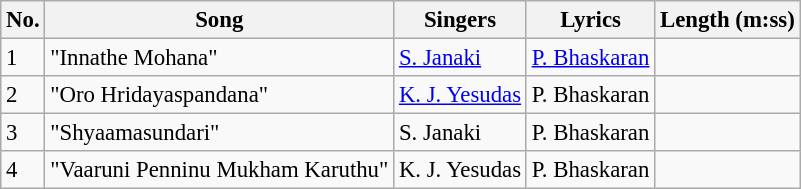<table class="wikitable" style="font-size:95%;">
<tr>
<th>No.</th>
<th>Song</th>
<th>Singers</th>
<th>Lyrics</th>
<th>Length (m:ss)</th>
</tr>
<tr>
<td>1</td>
<td>"Innathe Mohana"</td>
<td><a href='#'>S. Janaki</a></td>
<td><a href='#'>P. Bhaskaran</a></td>
<td></td>
</tr>
<tr>
<td>2</td>
<td>"Oro Hridayaspandana"</td>
<td><a href='#'>K. J. Yesudas</a></td>
<td>P. Bhaskaran</td>
<td></td>
</tr>
<tr>
<td>3</td>
<td>"Shyaamasundari"</td>
<td>S. Janaki</td>
<td>P. Bhaskaran</td>
<td></td>
</tr>
<tr>
<td>4</td>
<td>"Vaaruni Penninu Mukham Karuthu"</td>
<td>K. J. Yesudas</td>
<td>P. Bhaskaran</td>
<td></td>
</tr>
</table>
